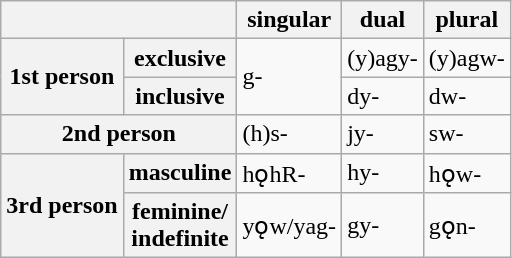<table class="wikitable">
<tr>
<th colspan="2"></th>
<th>singular</th>
<th>dual</th>
<th>plural</th>
</tr>
<tr>
<th rowspan="2">1st person</th>
<th>exclusive</th>
<td rowspan="2">g-</td>
<td>(y)agy-</td>
<td>(y)agw-</td>
</tr>
<tr>
<th>inclusive</th>
<td>dy-</td>
<td>dw-</td>
</tr>
<tr>
<th colspan="2">2nd person</th>
<td>(h)s-</td>
<td>jy-</td>
<td>sw-</td>
</tr>
<tr>
<th rowspan="2">3rd person</th>
<th>masculine</th>
<td>hǫhR-</td>
<td>hy-</td>
<td>hǫw-</td>
</tr>
<tr>
<th>feminine/<br>indefinite</th>
<td>yǫw/yag-</td>
<td>gy-</td>
<td>gǫn-</td>
</tr>
</table>
